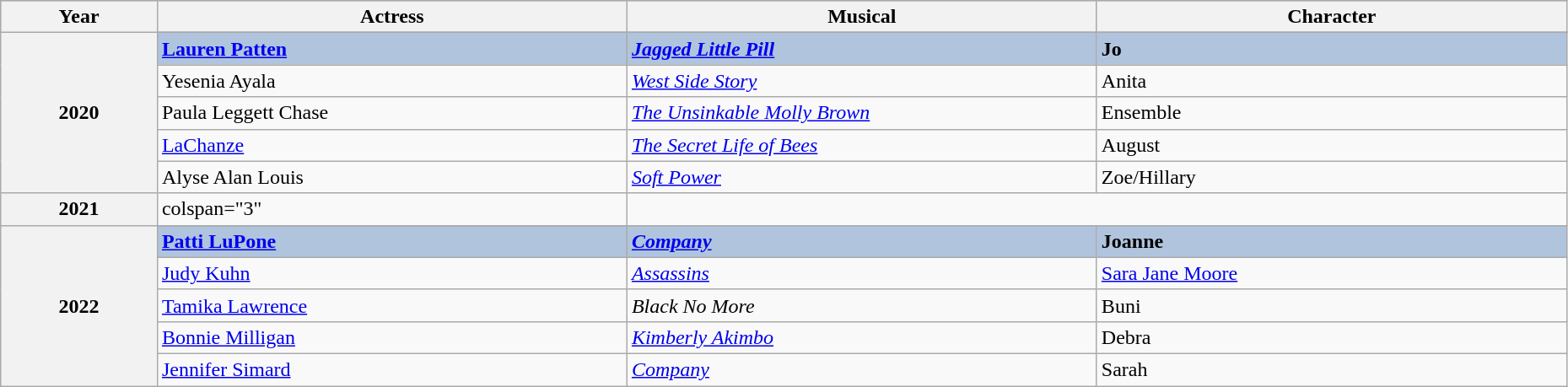<table class="wikitable" style="width:98%;">
<tr style="background:#bebebe;">
<th style="width:10%;">Year</th>
<th style="width:30%;">Actress</th>
<th style="width:30%;">Musical</th>
<th style="width:30%;">Character</th>
</tr>
<tr>
<th rowspan="6">2020</th>
</tr>
<tr style="background:#B0C4DE">
<td><strong><a href='#'>Lauren Patten</a></strong></td>
<td><strong><em><a href='#'>Jagged Little Pill</a></em></strong></td>
<td><strong>Jo</strong></td>
</tr>
<tr>
<td>Yesenia Ayala</td>
<td><em><a href='#'>West Side Story</a></em></td>
<td>Anita</td>
</tr>
<tr>
<td>Paula Leggett Chase</td>
<td><em><a href='#'>The Unsinkable Molly Brown</a></em></td>
<td>Ensemble</td>
</tr>
<tr>
<td><a href='#'>LaChanze</a></td>
<td><em><a href='#'>The Secret Life of Bees</a></em></td>
<td>August</td>
</tr>
<tr>
<td>Alyse Alan Louis</td>
<td><em><a href='#'>Soft Power</a></em></td>
<td>Zoe/Hillary</td>
</tr>
<tr>
<th>2021</th>
<td>colspan="3" </td>
</tr>
<tr>
<th rowspan="6">2022</th>
</tr>
<tr style="background:#B0C4DE">
<td><strong><a href='#'>Patti LuPone</a></strong></td>
<td><strong><em><a href='#'>Company</a></em></strong></td>
<td><strong>Joanne</strong></td>
</tr>
<tr>
<td><a href='#'>Judy Kuhn</a></td>
<td><em><a href='#'>Assassins</a></em></td>
<td><a href='#'>Sara Jane Moore</a></td>
</tr>
<tr>
<td><a href='#'>Tamika Lawrence</a></td>
<td><em>Black No More</em></td>
<td>Buni</td>
</tr>
<tr>
<td><a href='#'>Bonnie Milligan</a></td>
<td><em><a href='#'>Kimberly Akimbo</a></em></td>
<td>Debra</td>
</tr>
<tr>
<td><a href='#'>Jennifer Simard</a></td>
<td><em><a href='#'>Company</a></em></td>
<td>Sarah</td>
</tr>
</table>
